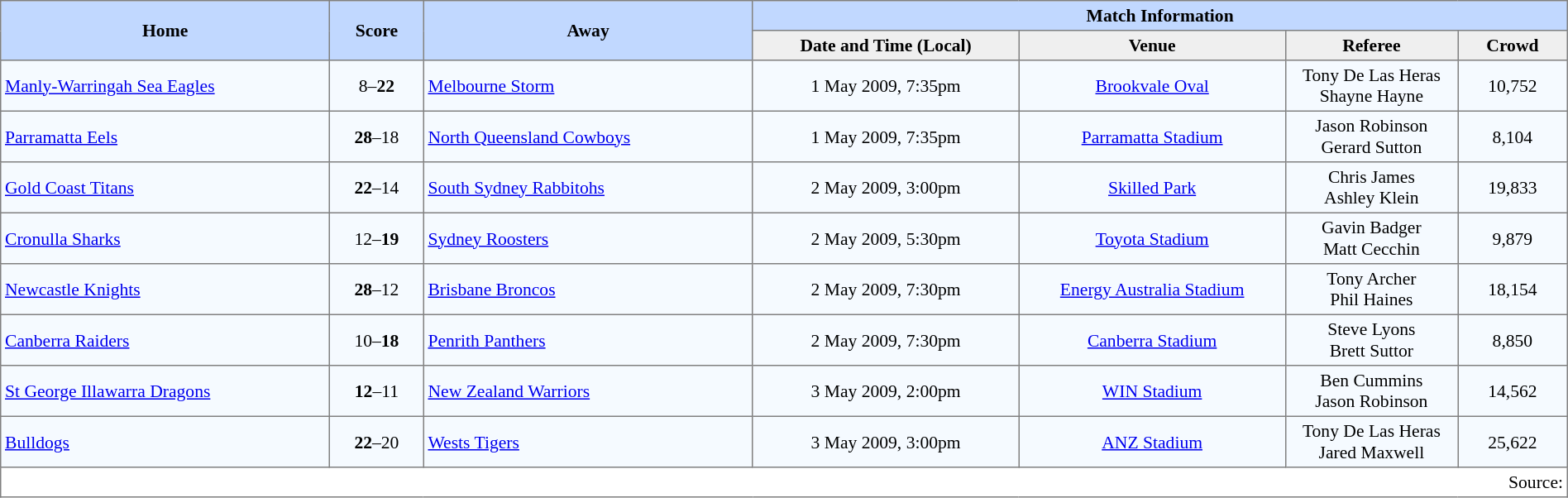<table border="1" cellpadding="3" cellspacing="0" style="border-collapse:collapse; font-size:90%; width:100%;">
<tr style="background:#c1d8ff;">
<th rowspan="2" style="width:21%;">Home</th>
<th rowspan="2" style="width:6%;">Score</th>
<th rowspan="2" style="width:21%;">Away</th>
<th colspan=6>Match Information</th>
</tr>
<tr style="background:#efefef;">
<th width=17%>Date and Time (Local)</th>
<th width=17%>Venue</th>
<th width=11%>Referee</th>
<th width=7%>Crowd</th>
</tr>
<tr style="text-align:center; background:#f5faff;">
<td align=left> <a href='#'>Manly-Warringah Sea Eagles</a></td>
<td>8–<strong>22</strong></td>
<td align=left> <a href='#'>Melbourne Storm</a></td>
<td>1 May 2009, 7:35pm</td>
<td><a href='#'>Brookvale Oval</a></td>
<td>Tony De Las Heras<br>Shayne Hayne</td>
<td>10,752</td>
</tr>
<tr style="text-align:center; background:#f5faff;">
<td align=left> <a href='#'>Parramatta Eels</a></td>
<td><strong>28</strong>–18</td>
<td align=left> <a href='#'>North Queensland Cowboys</a></td>
<td>1 May 2009, 7:35pm</td>
<td><a href='#'>Parramatta Stadium</a></td>
<td>Jason Robinson<br>Gerard Sutton</td>
<td>8,104</td>
</tr>
<tr style="text-align:center; background:#f5faff;">
<td align=left> <a href='#'>Gold Coast Titans</a></td>
<td><strong>22</strong>–14</td>
<td align=left> <a href='#'>South Sydney Rabbitohs</a></td>
<td>2 May 2009, 3:00pm</td>
<td><a href='#'>Skilled Park</a></td>
<td>Chris James<br>Ashley Klein</td>
<td>19,833</td>
</tr>
<tr style="text-align:center; background:#f5faff;">
<td align=left> <a href='#'>Cronulla Sharks</a></td>
<td>12–<strong>19</strong></td>
<td align=left> <a href='#'>Sydney Roosters</a></td>
<td>2 May 2009, 5:30pm</td>
<td><a href='#'>Toyota Stadium</a></td>
<td>Gavin Badger<br>Matt Cecchin</td>
<td>9,879</td>
</tr>
<tr style="text-align:center; background:#f5faff;">
<td align=left> <a href='#'>Newcastle Knights</a></td>
<td><strong>28</strong>–12</td>
<td align=left> <a href='#'>Brisbane Broncos</a></td>
<td>2 May 2009, 7:30pm</td>
<td><a href='#'>Energy Australia Stadium</a></td>
<td>Tony Archer<br>Phil Haines</td>
<td>18,154</td>
</tr>
<tr style="text-align:center; background:#f5faff;">
<td align=left> <a href='#'>Canberra Raiders</a></td>
<td>10–<strong>18</strong></td>
<td align=left> <a href='#'>Penrith Panthers</a></td>
<td>2 May 2009, 7:30pm</td>
<td><a href='#'>Canberra Stadium</a></td>
<td>Steve Lyons<br>Brett Suttor</td>
<td>8,850</td>
</tr>
<tr style="text-align:center; background:#f5faff;">
<td align=left> <a href='#'>St George Illawarra Dragons</a></td>
<td><strong>12</strong>–11</td>
<td align=left> <a href='#'>New Zealand Warriors</a></td>
<td>3 May 2009, 2:00pm</td>
<td><a href='#'>WIN Stadium</a></td>
<td>Ben Cummins<br>Jason Robinson</td>
<td>14,562</td>
</tr>
<tr style="text-align:center; background:#f5faff;">
<td align=left> <a href='#'>Bulldogs</a></td>
<td><strong>22</strong>–20</td>
<td align=left> <a href='#'>Wests Tigers</a></td>
<td>3 May 2009, 3:00pm</td>
<td><a href='#'>ANZ Stadium</a></td>
<td>Tony De Las Heras<br>Jared Maxwell</td>
<td>25,622</td>
</tr>
<tr>
<td colspan="7" style="text-align:right;">Source: </td>
</tr>
</table>
